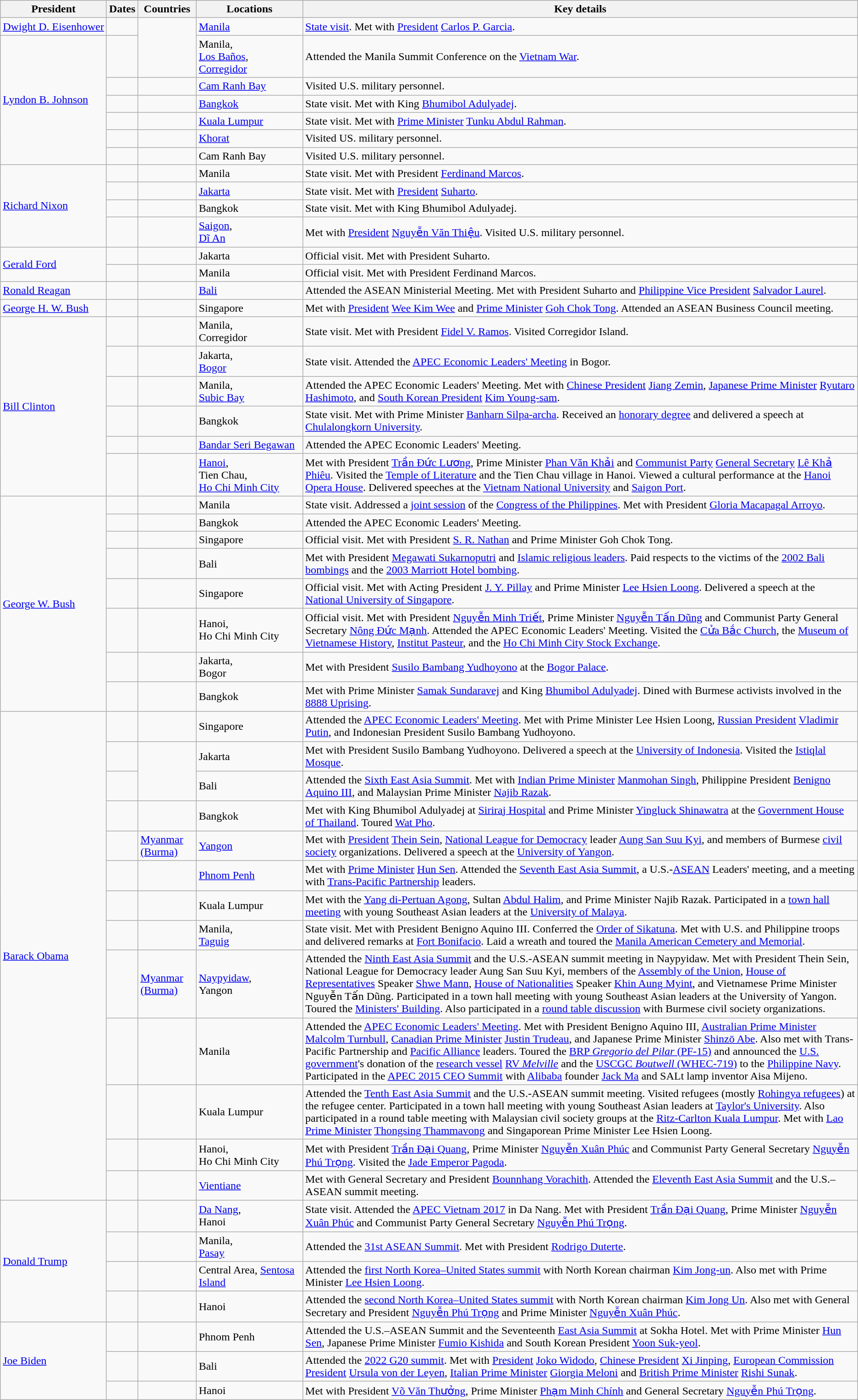<table class="wikitable sortable">
<tr>
<th>President</th>
<th>Dates</th>
<th>Countries</th>
<th>Locations</th>
<th>Key details</th>
</tr>
<tr>
<td nowrap><a href='#'>Dwight D. Eisenhower</a></td>
<td></td>
<td rowspan=2></td>
<td><a href='#'>Manila</a></td>
<td><a href='#'>State visit</a>. Met with <a href='#'>President</a> <a href='#'>Carlos P. Garcia</a>.</td>
</tr>
<tr>
<td rowspan=6><a href='#'>Lyndon B. Johnson</a></td>
<td></td>
<td>Manila,<br><a href='#'>Los Baños</a>,<br><a href='#'>Corregidor</a></td>
<td>Attended the Manila Summit Conference on the <a href='#'>Vietnam War</a>.</td>
</tr>
<tr>
<td></td>
<td nowrap></td>
<td><a href='#'>Cam Ranh Bay</a></td>
<td>Visited U.S. military personnel.</td>
</tr>
<tr>
<td></td>
<td></td>
<td><a href='#'>Bangkok</a></td>
<td>State visit. Met with King <a href='#'>Bhumibol Adulyadej</a>.</td>
</tr>
<tr>
<td></td>
<td></td>
<td><a href='#'>Kuala Lumpur</a></td>
<td>State visit. Met with <a href='#'>Prime Minister</a> <a href='#'>Tunku Abdul Rahman</a>.</td>
</tr>
<tr>
<td></td>
<td></td>
<td><a href='#'>Khorat</a></td>
<td>Visited US. military personnel.</td>
</tr>
<tr>
<td></td>
<td></td>
<td>Cam Ranh Bay</td>
<td>Visited U.S. military personnel.</td>
</tr>
<tr>
<td rowspan=4><a href='#'>Richard Nixon</a></td>
<td></td>
<td></td>
<td>Manila</td>
<td>State visit. Met with President <a href='#'>Ferdinand Marcos</a>.</td>
</tr>
<tr>
<td></td>
<td></td>
<td><a href='#'>Jakarta</a></td>
<td>State visit. Met with <a href='#'>President</a> <a href='#'>Suharto</a>.</td>
</tr>
<tr>
<td></td>
<td></td>
<td>Bangkok</td>
<td>State visit. Met with King Bhumibol Adulyadej.</td>
</tr>
<tr>
<td></td>
<td></td>
<td><a href='#'>Saigon</a>,<br><a href='#'>Dĩ An</a></td>
<td>Met with <a href='#'>President</a> <a href='#'>Nguyễn Văn Thiệu</a>. Visited U.S. military personnel.</td>
</tr>
<tr>
<td rowspan=2><a href='#'>Gerald Ford</a></td>
<td></td>
<td></td>
<td>Jakarta</td>
<td>Official visit. Met with President Suharto.</td>
</tr>
<tr>
<td></td>
<td></td>
<td>Manila</td>
<td>Official visit. Met with President Ferdinand Marcos.</td>
</tr>
<tr>
<td><a href='#'>Ronald Reagan</a></td>
<td></td>
<td></td>
<td><a href='#'>Bali</a></td>
<td>Attended the ASEAN Ministerial Meeting. Met with President Suharto and <a href='#'>Philippine Vice President</a> <a href='#'>Salvador Laurel</a>.</td>
</tr>
<tr>
<td><a href='#'>George H. W. Bush</a></td>
<td></td>
<td></td>
<td>Singapore</td>
<td>Met with <a href='#'>President</a> <a href='#'>Wee Kim Wee</a> and <a href='#'>Prime Minister</a> <a href='#'>Goh Chok Tong</a>. Attended an ASEAN Business Council meeting.</td>
</tr>
<tr>
<td rowspan=6><a href='#'>Bill Clinton</a></td>
<td nowrap></td>
<td></td>
<td>Manila,<br>Corregidor</td>
<td>State visit. Met with President <a href='#'>Fidel V. Ramos</a>. Visited Corregidor Island.</td>
</tr>
<tr>
<td></td>
<td></td>
<td>Jakarta,<br><a href='#'>Bogor</a></td>
<td>State visit. Attended the <a href='#'>APEC Economic Leaders' Meeting</a> in Bogor.</td>
</tr>
<tr>
<td></td>
<td></td>
<td>Manila,<br><a href='#'>Subic Bay</a></td>
<td>Attended the APEC Economic Leaders' Meeting. Met with <a href='#'>Chinese President</a> <a href='#'>Jiang Zemin</a>, <a href='#'>Japanese Prime Minister</a> <a href='#'>Ryutaro Hashimoto</a>, and <a href='#'>South Korean President</a> <a href='#'>Kim Young-sam</a>.</td>
</tr>
<tr>
<td></td>
<td></td>
<td>Bangkok</td>
<td>State visit. Met with Prime Minister <a href='#'>Banharn Silpa-archa</a>. Received an <a href='#'>honorary degree</a> and delivered a speech at <a href='#'>Chulalongkorn University</a>.</td>
</tr>
<tr>
<td></td>
<td></td>
<td nowrap><a href='#'>Bandar Seri Begawan</a></td>
<td>Attended the APEC Economic Leaders' Meeting.</td>
</tr>
<tr>
<td></td>
<td></td>
<td><a href='#'>Hanoi</a>,<br>Tien Chau,<br><a href='#'>Ho Chi Minh City</a></td>
<td>Met with President <a href='#'>Trần Đức Lương</a>, Prime Minister <a href='#'>Phan Văn Khải</a> and <a href='#'>Communist Party</a> <a href='#'>General Secretary</a> <a href='#'>Lê Khả Phiêu</a>. Visited the <a href='#'>Temple of Literature</a> and the Tien Chau village in Hanoi. Viewed a cultural performance at the <a href='#'>Hanoi Opera House</a>. Delivered speeches at the <a href='#'>Vietnam National University</a> and <a href='#'>Saigon Port</a>.</td>
</tr>
<tr>
<td rowspan=8><a href='#'>George W. Bush</a></td>
<td></td>
<td></td>
<td>Manila</td>
<td>State visit. Addressed a <a href='#'>joint session</a> of the <a href='#'>Congress of the Philippines</a>. Met with President <a href='#'>Gloria Macapagal Arroyo</a>.</td>
</tr>
<tr>
<td></td>
<td></td>
<td>Bangkok</td>
<td>Attended the APEC Economic Leaders' Meeting.</td>
</tr>
<tr>
<td></td>
<td></td>
<td>Singapore</td>
<td>Official visit. Met with President <a href='#'>S. R. Nathan</a> and Prime Minister Goh Chok Tong.</td>
</tr>
<tr>
<td></td>
<td></td>
<td>Bali</td>
<td>Met with President <a href='#'>Megawati Sukarnoputri</a> and <a href='#'>Islamic religious leaders</a>. Paid respects to the victims of the <a href='#'>2002 Bali bombings</a> and the <a href='#'>2003 Marriott Hotel bombing</a>.</td>
</tr>
<tr>
<td></td>
<td></td>
<td>Singapore</td>
<td>Official visit. Met with Acting President <a href='#'>J. Y. Pillay</a> and Prime Minister <a href='#'>Lee Hsien Loong</a>. Delivered a speech at the <a href='#'>National University of Singapore</a>.</td>
</tr>
<tr>
<td></td>
<td></td>
<td>Hanoi,<br>Ho Chi Minh City</td>
<td>Official visit. Met with President <a href='#'>Nguyễn Minh Triết</a>, Prime Minister <a href='#'>Nguyễn Tấn Dũng</a> and Communist Party General Secretary <a href='#'>Nông Đức Mạnh</a>. Attended the APEC Economic Leaders' Meeting. Visited the <a href='#'>Cửa Bắc Church</a>, the <a href='#'>Museum of Vietnamese History</a>, <a href='#'>Institut Pasteur</a>, and the <a href='#'>Ho Chi Minh City Stock Exchange</a>.</td>
</tr>
<tr>
<td></td>
<td></td>
<td>Jakarta,<br>Bogor</td>
<td>Met with President <a href='#'>Susilo Bambang Yudhoyono</a> at the <a href='#'>Bogor Palace</a>.</td>
</tr>
<tr>
<td></td>
<td></td>
<td>Bangkok</td>
<td>Met with Prime Minister <a href='#'>Samak Sundaravej</a> and King <a href='#'>Bhumibol Adulyadej</a>. Dined with Burmese activists involved in the <a href='#'>8888 Uprising</a>.</td>
</tr>
<tr>
<td rowspan=13><a href='#'>Barack Obama</a></td>
<td></td>
<td></td>
<td>Singapore</td>
<td>Attended the <a href='#'>APEC Economic Leaders' Meeting</a>. Met with Prime Minister Lee Hsien Loong, <a href='#'>Russian President</a> <a href='#'>Vladimir Putin</a>, and Indonesian President Susilo Bambang Yudhoyono.</td>
</tr>
<tr>
<td></td>
<td rowspan=2></td>
<td>Jakarta</td>
<td>Met with President Susilo Bambang Yudhoyono. Delivered a speech at the <a href='#'>University of Indonesia</a>. Visited the <a href='#'>Istiqlal Mosque</a>.</td>
</tr>
<tr>
<td></td>
<td>Bali</td>
<td>Attended the <a href='#'>Sixth East Asia Summit</a>. Met with <a href='#'>Indian Prime Minister</a> <a href='#'>Manmohan Singh</a>, Philippine President <a href='#'>Benigno Aquino III</a>, and Malaysian Prime Minister <a href='#'>Najib Razak</a>.</td>
</tr>
<tr>
<td></td>
<td></td>
<td>Bangkok</td>
<td>Met with King Bhumibol Adulyadej at <a href='#'>Siriraj Hospital</a> and Prime Minister <a href='#'>Yingluck Shinawatra</a> at the <a href='#'>Government House of Thailand</a>. Toured <a href='#'>Wat Pho</a>.</td>
</tr>
<tr>
<td></td>
<td> <a href='#'>Myanmar (Burma)</a></td>
<td><a href='#'>Yangon</a></td>
<td>Met with <a href='#'>President</a> <a href='#'>Thein Sein</a>, <a href='#'>National League for Democracy</a> leader <a href='#'>Aung San Suu Kyi</a>, and members of Burmese <a href='#'>civil society</a> organizations. Delivered a speech at the <a href='#'>University of Yangon</a>.</td>
</tr>
<tr>
<td></td>
<td></td>
<td><a href='#'>Phnom Penh</a></td>
<td>Met with <a href='#'>Prime Minister</a> <a href='#'>Hun Sen</a>. Attended the <a href='#'>Seventh East Asia Summit</a>, a U.S.-<a href='#'>ASEAN</a> Leaders' meeting, and a meeting with <a href='#'>Trans-Pacific Partnership</a> leaders.</td>
</tr>
<tr>
<td></td>
<td></td>
<td>Kuala Lumpur</td>
<td>Met with the <a href='#'>Yang di-Pertuan Agong</a>, Sultan <a href='#'>Abdul Halim</a>, and Prime Minister Najib Razak. Participated in a <a href='#'>town hall meeting</a> with young Southeast Asian leaders at the <a href='#'>University of Malaya</a>.</td>
</tr>
<tr>
<td></td>
<td></td>
<td>Manila,<br><a href='#'>Taguig</a></td>
<td>State visit. Met with President Benigno Aquino III. Conferred the <a href='#'>Order of Sikatuna</a>. Met with U.S. and Philippine troops and delivered remarks at <a href='#'>Fort Bonifacio</a>. Laid a wreath and toured the <a href='#'>Manila American Cemetery and Memorial</a>.</td>
</tr>
<tr>
<td></td>
<td> <a href='#'>Myanmar (Burma)</a></td>
<td><a href='#'>Naypyidaw</a>,<br>Yangon</td>
<td>Attended the <a href='#'>Ninth East Asia Summit</a> and the U.S.-ASEAN summit meeting in Naypyidaw. Met with President Thein Sein, National League for Democracy leader Aung San Suu Kyi, members of the <a href='#'>Assembly of the Union</a>, <a href='#'>House of Representatives</a> Speaker <a href='#'>Shwe Mann</a>, <a href='#'>House of Nationalities</a> Speaker <a href='#'>Khin Aung Myint</a>, and Vietnamese Prime Minister Nguyễn Tấn Dũng. Participated in a town hall meeting with young Southeast Asian leaders at the University of Yangon. Toured the <a href='#'>Ministers' Building</a>. Also participated in a <a href='#'>round table discussion</a> with Burmese civil society organizations.</td>
</tr>
<tr>
<td></td>
<td></td>
<td>Manila</td>
<td>Attended the <a href='#'>APEC Economic Leaders' Meeting</a>. Met with President Benigno Aquino III, <a href='#'>Australian Prime Minister</a> <a href='#'>Malcolm Turnbull</a>, <a href='#'>Canadian Prime Minister</a> <a href='#'>Justin Trudeau</a>, and Japanese Prime Minister <a href='#'>Shinzō Abe</a>. Also met with Trans-Pacific Partnership and <a href='#'>Pacific Alliance</a> leaders. Toured the <a href='#'>BRP <em>Gregorio del Pilar</em> (PF-15)</a> and announced the <a href='#'>U.S. government</a>'s donation of the <a href='#'>research vessel</a> <a href='#'>RV <em>Melville</em></a> and the <a href='#'>USCGC <em>Boutwell</em> (WHEC-719)</a> to the <a href='#'>Philippine Navy</a>. Participated in the <a href='#'>APEC 2015 CEO Summit</a> with <a href='#'>Alibaba</a> founder <a href='#'>Jack Ma</a> and SALt lamp inventor Aisa Mijeno.</td>
</tr>
<tr>
<td></td>
<td></td>
<td>Kuala Lumpur</td>
<td>Attended the <a href='#'>Tenth East Asia Summit</a> and the U.S.-ASEAN summit meeting. Visited refugees (mostly <a href='#'>Rohingya refugees</a>) at the  refugee center. Participated in a town hall meeting with young Southeast Asian leaders at <a href='#'>Taylor's University</a>. Also participated in a round table meeting with Malaysian civil society groups at the <a href='#'>Ritz-Carlton Kuala Lumpur</a>. Met with <a href='#'>Lao Prime Minister</a> <a href='#'>Thongsing Thammavong</a> and Singaporean Prime Minister Lee Hsien Loong.</td>
</tr>
<tr>
<td></td>
<td></td>
<td>Hanoi,<br>Ho Chi Minh City</td>
<td>Met with President <a href='#'>Trần Đại Quang</a>, Prime Minister <a href='#'>Nguyễn Xuân Phúc</a> and Communist Party General Secretary <a href='#'>Nguyễn Phú Trọng</a>. Visited the <a href='#'>Jade Emperor Pagoda</a>.</td>
</tr>
<tr>
<td></td>
<td></td>
<td><a href='#'>Vientiane</a></td>
<td>Met with General Secretary and President <a href='#'>Bounnhang Vorachith</a>. Attended the <a href='#'>Eleventh East Asia Summit</a> and the U.S.–ASEAN summit meeting.</td>
</tr>
<tr>
<td rowspan=4><a href='#'>Donald Trump</a></td>
<td></td>
<td></td>
<td><a href='#'>Da Nang</a>,<br>Hanoi</td>
<td>State visit. Attended the <a href='#'>APEC Vietnam 2017</a> in Da Nang. Met with President <a href='#'>Trần Đại Quang</a>, Prime Minister <a href='#'>Nguyễn Xuân Phúc</a> and Communist Party General Secretary <a href='#'>Nguyễn Phú Trọng</a>.</td>
</tr>
<tr>
<td></td>
<td></td>
<td>Manila,<br><a href='#'>Pasay</a></td>
<td>Attended the <a href='#'>31st ASEAN Summit</a>. Met with President <a href='#'>Rodrigo Duterte</a>.</td>
</tr>
<tr>
<td></td>
<td></td>
<td>Central Area, <a href='#'>Sentosa Island</a></td>
<td>Attended the <a href='#'>first North Korea–United States summit</a> with North Korean chairman <a href='#'>Kim Jong-un</a>. Also met with Prime Minister <a href='#'>Lee Hsien Loong</a>.</td>
</tr>
<tr>
<td></td>
<td></td>
<td>Hanoi</td>
<td>Attended the <a href='#'>second North Korea–United States summit</a> with North Korean chairman <a href='#'>Kim Jong Un</a>. Also met with General Secretary and President <a href='#'>Nguyễn Phú Trọng</a> and Prime Minister <a href='#'>Nguyễn Xuân Phúc</a>.</td>
</tr>
<tr>
<td rowspan=3><a href='#'>Joe Biden</a></td>
<td></td>
<td></td>
<td>Phnom Penh</td>
<td>Attended the U.S.–ASEAN Summit and the Seventeenth <a href='#'>East Asia Summit</a> at Sokha Hotel. Met with Prime Minister <a href='#'>Hun Sen</a>,  Japanese Prime Minister <a href='#'>Fumio Kishida</a> and South Korean President <a href='#'>Yoon Suk-yeol</a>.</td>
</tr>
<tr>
<td></td>
<td></td>
<td>Bali</td>
<td>Attended the <a href='#'>2022 G20 summit</a>. Met with <a href='#'>President</a> <a href='#'>Joko Widodo</a>, <a href='#'>Chinese President</a> <a href='#'>Xi Jinping</a>, <a href='#'>European Commission President</a> <a href='#'>Ursula von der Leyen</a>, <a href='#'>Italian Prime Minister</a> <a href='#'>Giorgia Meloni</a> and  <a href='#'>British Prime Minister</a> <a href='#'>Rishi Sunak</a>.</td>
</tr>
<tr>
<td></td>
<td></td>
<td>Hanoi</td>
<td>Met with President <a href='#'>Võ Văn Thưởng</a>, Prime Minister <a href='#'>Phạm Minh Chính</a> and General Secretary <a href='#'>Nguyễn Phú Trọng</a>.</td>
</tr>
</table>
